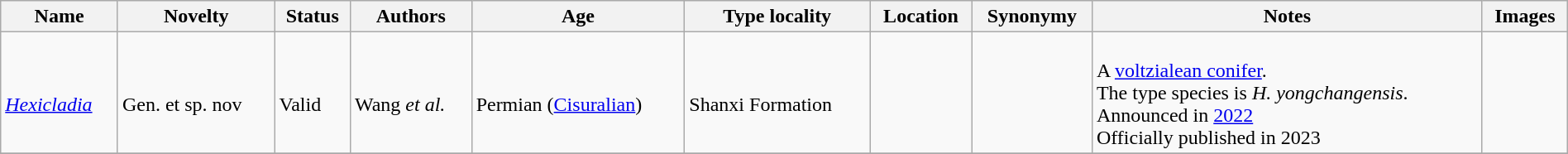<table class="wikitable sortable" align="center" width="100%">
<tr>
<th>Name</th>
<th>Novelty</th>
<th>Status</th>
<th>Authors</th>
<th>Age</th>
<th>Type locality</th>
<th>Location</th>
<th>Synonymy</th>
<th>Notes</th>
<th>Images</th>
</tr>
<tr>
<td><br><em><a href='#'>Hexicladia</a></em></td>
<td><br>Gen. et sp. nov</td>
<td><br>Valid</td>
<td><br>Wang <em>et al.</em></td>
<td><br>Permian (<a href='#'>Cisuralian</a>)</td>
<td><br>Shanxi Formation</td>
<td><br></td>
<td></td>
<td><br>A <a href='#'>voltzialean conifer</a>.<br> The type species is <em>H. yongchangensis</em>.<br>Announced in <a href='#'>2022</a><br>Officially published in 2023</td>
<td></td>
</tr>
<tr>
</tr>
</table>
